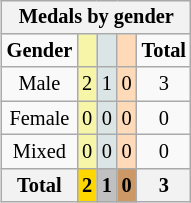<table class="wikitable" style="font-size:85%; float:right">
<tr style="background:#efefef;">
<th colspan=5>Medals by gender</th>
</tr>
<tr align=center>
<td><strong>Gender</strong></td>
<td style="background:#f7f6a8;"></td>
<td style="background:#dce5e5;"></td>
<td style="background:#ffdab9;"></td>
<td><strong>Total</strong></td>
</tr>
<tr align=center>
<td>Male</td>
<td style="background:#F7F6A8;">2</td>
<td style="background:#DCE5E5;">1</td>
<td style="background:#FFDAB9;">0</td>
<td>3</td>
</tr>
<tr align=center>
<td>Female</td>
<td style="background:#F7F6A8;">0</td>
<td style="background:#DCE5E5;">0</td>
<td style="background:#FFDAB9;">0</td>
<td>0</td>
</tr>
<tr align=center>
<td>Mixed</td>
<td style="background:#F7F6A8;">0</td>
<td style="background:#DCE5E5;">0</td>
<td style="background:#FFDAB9;">0</td>
<td>0</td>
</tr>
<tr align=center>
<th>Total</th>
<th style="background:gold;">2</th>
<th style="background:silver;">1</th>
<th style="background:#c96;">0</th>
<th>3</th>
</tr>
</table>
